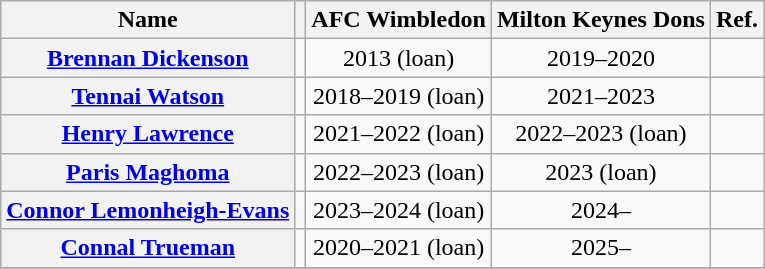<table class="wikitable plainrowheaders">
<tr>
<th scope="col">Name</th>
<th scope="col"></th>
<th scope="col">AFC Wimbledon</th>
<th scope="col">Milton Keynes Dons</th>
<th scope="col">Ref.</th>
</tr>
<tr>
<th scope="row"> <a href='#'>Brennan Dickenson</a></th>
<td></td>
<td style="text-align:center;">2013 (loan)</td>
<td style="text-align:center;">2019–2020</td>
<td style="text-align:center;"></td>
</tr>
<tr>
<th scope="row"> <a href='#'>Tennai Watson</a></th>
<td></td>
<td style="text-align:center;">2018–2019 (loan)</td>
<td style="text-align:center;">2021–2023</td>
<td style="text-align:center;"></td>
</tr>
<tr>
<th scope="row"> <a href='#'>Henry Lawrence</a></th>
<td></td>
<td style="text-align:center;">2021–2022 (loan)</td>
<td style="text-align:center;">2022–2023 (loan)</td>
<td style="text-align:center;"></td>
</tr>
<tr>
<th scope="row"> <a href='#'>Paris Maghoma</a></th>
<td></td>
<td style="text-align:center;">2022–2023 (loan)</td>
<td style="text-align:center;">2023 (loan)</td>
<td style="text-align:center;"></td>
</tr>
<tr>
<th scope="row"> <a href='#'>Connor Lemonheigh-Evans</a></th>
<td></td>
<td style="text-align:center;">2023–2024 (loan)</td>
<td style="text-align:center;">2024–</td>
<td style="text-align:center;"></td>
</tr>
<tr>
<th scope="row"> <a href='#'>Connal Trueman</a></th>
<td></td>
<td style="text-align:center;">2020–2021 (loan)</td>
<td style="text-align:center;">2025–</td>
<td style="text-align:center;"></td>
</tr>
<tr>
</tr>
</table>
